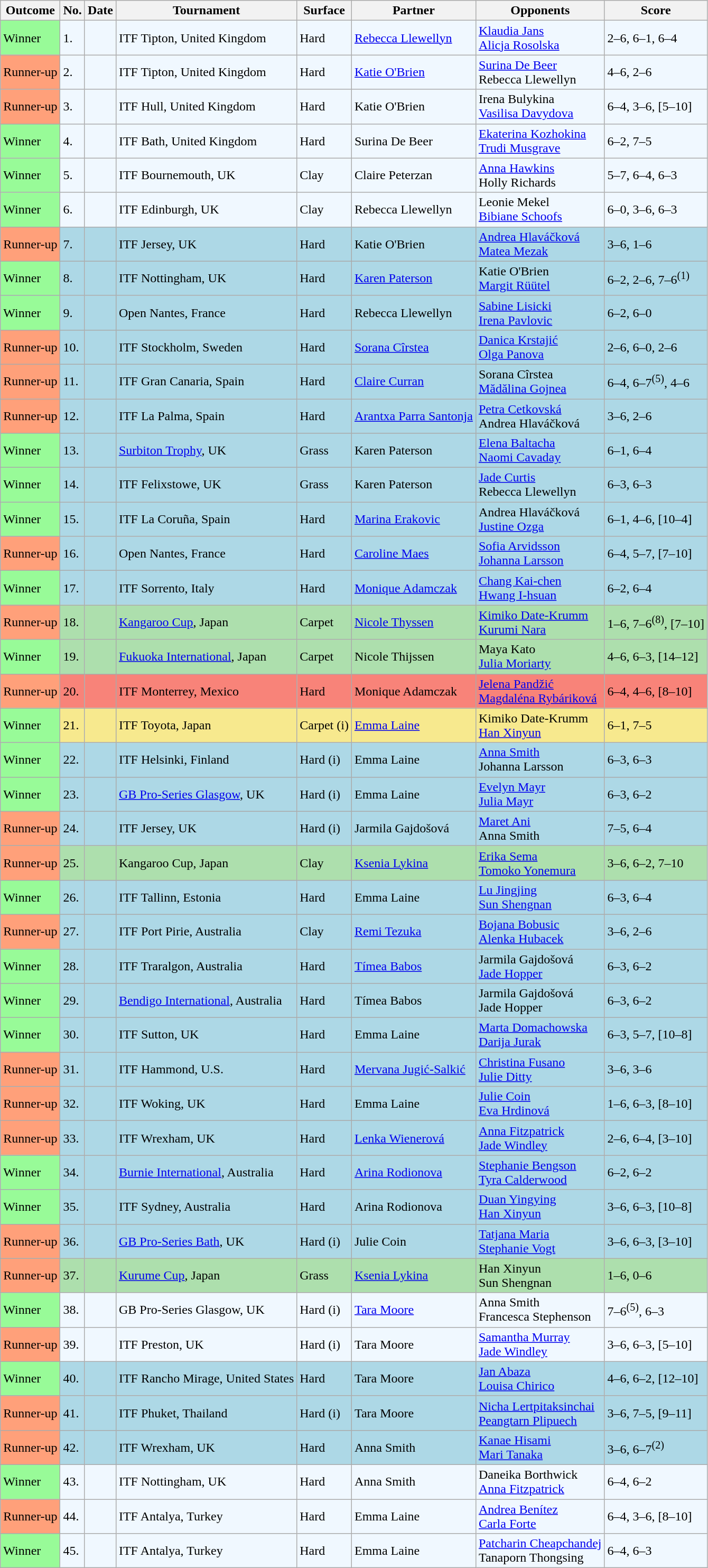<table class="sortable wikitable">
<tr>
<th>Outcome</th>
<th>No.</th>
<th>Date</th>
<th>Tournament</th>
<th>Surface</th>
<th>Partner</th>
<th>Opponents</th>
<th class="unsortable">Score</th>
</tr>
<tr style="background:#f0f8ff;">
<td bgcolor="98FB98">Winner</td>
<td>1.</td>
<td></td>
<td>ITF Tipton, United Kingdom</td>
<td>Hard</td>
<td> <a href='#'>Rebecca Llewellyn</a></td>
<td> <a href='#'>Klaudia Jans</a> <br>  <a href='#'>Alicja Rosolska</a></td>
<td>2–6, 6–1, 6–4</td>
</tr>
<tr style="background:#f0f8ff;">
<td bgcolor="FFA07A">Runner-up</td>
<td>2.</td>
<td></td>
<td>ITF Tipton, United Kingdom</td>
<td>Hard</td>
<td> <a href='#'>Katie O'Brien</a></td>
<td> <a href='#'>Surina De Beer</a> <br>  Rebecca Llewellyn</td>
<td>4–6, 2–6</td>
</tr>
<tr style="background:#f0f8ff;">
<td bgcolor="FFA07A">Runner-up</td>
<td>3.</td>
<td></td>
<td>ITF Hull, United Kingdom</td>
<td>Hard</td>
<td> Katie O'Brien</td>
<td> Irena Bulykina <br>  <a href='#'>Vasilisa Davydova</a></td>
<td>6–4, 3–6, [5–10]</td>
</tr>
<tr style="background:#f0f8ff;">
<td bgcolor="98FB98">Winner</td>
<td>4.</td>
<td></td>
<td>ITF Bath, United Kingdom</td>
<td>Hard</td>
<td> Surina De Beer</td>
<td> <a href='#'>Ekaterina Kozhokina</a> <br>  <a href='#'>Trudi Musgrave</a></td>
<td>6–2, 7–5</td>
</tr>
<tr style="background:#f0f8ff;">
<td bgcolor="98FB98">Winner</td>
<td>5.</td>
<td></td>
<td>ITF Bournemouth, UK</td>
<td>Clay</td>
<td> Claire Peterzan</td>
<td> <a href='#'>Anna Hawkins</a> <br>  Holly Richards</td>
<td>5–7, 6–4, 6–3</td>
</tr>
<tr style="background:#f0f8ff;">
<td bgcolor="98FB98">Winner</td>
<td>6.</td>
<td></td>
<td>ITF Edinburgh, UK</td>
<td>Clay</td>
<td> Rebecca Llewellyn</td>
<td> Leonie Mekel <br>  <a href='#'>Bibiane Schoofs</a></td>
<td>6–0, 3–6, 6–3</td>
</tr>
<tr style="background:lightblue;">
<td bgcolor="FFA07A">Runner-up</td>
<td>7.</td>
<td></td>
<td>ITF Jersey, UK</td>
<td>Hard</td>
<td> Katie O'Brien</td>
<td> <a href='#'>Andrea Hlaváčková</a> <br>  <a href='#'>Matea Mezak</a></td>
<td>3–6, 1–6</td>
</tr>
<tr style="background:lightblue;">
<td bgcolor="98FB98">Winner</td>
<td>8.</td>
<td></td>
<td>ITF Nottingham, UK</td>
<td>Hard</td>
<td> <a href='#'>Karen Paterson</a></td>
<td> Katie O'Brien <br>  <a href='#'>Margit Rüütel</a></td>
<td>6–2, 2–6, 7–6<sup>(1)</sup></td>
</tr>
<tr style="background:lightblue;">
<td bgcolor="98FB98">Winner</td>
<td>9.</td>
<td></td>
<td>Open Nantes, France</td>
<td>Hard</td>
<td> Rebecca Llewellyn</td>
<td> <a href='#'>Sabine Lisicki</a> <br>  <a href='#'>Irena Pavlovic</a></td>
<td>6–2, 6–0</td>
</tr>
<tr style="background:lightblue;">
<td bgcolor="FFA07A">Runner-up</td>
<td>10.</td>
<td></td>
<td>ITF Stockholm, Sweden</td>
<td>Hard</td>
<td> <a href='#'>Sorana Cîrstea</a></td>
<td> <a href='#'>Danica Krstajić</a> <br>  <a href='#'>Olga Panova</a></td>
<td>2–6, 6–0, 2–6</td>
</tr>
<tr style="background:lightblue;">
<td bgcolor="FFA07A">Runner-up</td>
<td>11.</td>
<td></td>
<td>ITF Gran Canaria, Spain</td>
<td>Hard</td>
<td> <a href='#'>Claire Curran</a></td>
<td> Sorana Cîrstea <br>  <a href='#'>Mădălina Gojnea</a></td>
<td>6–4, 6–7<sup>(5)</sup>, 4–6</td>
</tr>
<tr style="background:lightblue;">
<td bgcolor="FFA07A">Runner-up</td>
<td>12.</td>
<td></td>
<td>ITF La Palma, Spain</td>
<td>Hard</td>
<td> <a href='#'>Arantxa Parra Santonja</a></td>
<td> <a href='#'>Petra Cetkovská</a> <br>  Andrea Hlaváčková</td>
<td>3–6, 2–6</td>
</tr>
<tr style="background:lightblue;">
<td bgcolor="98FB98">Winner</td>
<td>13.</td>
<td></td>
<td><a href='#'>Surbiton Trophy</a>, UK</td>
<td>Grass</td>
<td> Karen Paterson</td>
<td> <a href='#'>Elena Baltacha</a> <br>  <a href='#'>Naomi Cavaday</a></td>
<td>6–1, 6–4</td>
</tr>
<tr style="background:lightblue;">
<td bgcolor="98FB98">Winner</td>
<td>14.</td>
<td></td>
<td>ITF Felixstowe, UK</td>
<td>Grass</td>
<td> Karen Paterson</td>
<td> <a href='#'>Jade Curtis</a> <br>  Rebecca Llewellyn</td>
<td>6–3, 6–3</td>
</tr>
<tr style="background:lightblue;">
<td bgcolor="98FB98">Winner</td>
<td>15.</td>
<td></td>
<td>ITF La Coruña, Spain</td>
<td>Hard</td>
<td> <a href='#'>Marina Erakovic</a></td>
<td> Andrea Hlaváčková <br>  <a href='#'>Justine Ozga</a></td>
<td>6–1, 4–6, [10–4]</td>
</tr>
<tr style="background:lightblue;">
<td bgcolor="FFA07A">Runner-up</td>
<td>16.</td>
<td></td>
<td>Open Nantes, France</td>
<td>Hard</td>
<td> <a href='#'>Caroline Maes</a></td>
<td> <a href='#'>Sofia Arvidsson</a> <br>  <a href='#'>Johanna Larsson</a></td>
<td>6–4, 5–7, [7–10]</td>
</tr>
<tr style="background:lightblue;">
<td bgcolor="98FB98">Winner</td>
<td>17.</td>
<td></td>
<td>ITF Sorrento, Italy</td>
<td>Hard</td>
<td> <a href='#'>Monique Adamczak</a></td>
<td> <a href='#'>Chang Kai-chen</a> <br>  <a href='#'>Hwang I-hsuan</a></td>
<td>6–2, 6–4</td>
</tr>
<tr style="background:#addfad;">
<td bgcolor="FFA07A">Runner-up</td>
<td>18.</td>
<td></td>
<td><a href='#'>Kangaroo Cup</a>, Japan</td>
<td>Carpet</td>
<td> <a href='#'>Nicole Thyssen</a></td>
<td> <a href='#'>Kimiko Date-Krumm</a> <br>  <a href='#'>Kurumi Nara</a></td>
<td>1–6, 7–6<sup>(8)</sup>, [7–10]</td>
</tr>
<tr style="background:#addfad;">
<td bgcolor="98FB98">Winner</td>
<td>19.</td>
<td></td>
<td><a href='#'>Fukuoka International</a>, Japan</td>
<td>Carpet</td>
<td> Nicole Thijssen</td>
<td> Maya Kato <br>  <a href='#'>Julia Moriarty</a></td>
<td>4–6, 6–3, [14–12]</td>
</tr>
<tr style="background:#f88379;">
<td bgcolor="FFA07A">Runner-up</td>
<td>20.</td>
<td></td>
<td>ITF Monterrey, Mexico</td>
<td>Hard</td>
<td> Monique Adamczak</td>
<td> <a href='#'>Jelena Pandžić</a> <br>  <a href='#'>Magdaléna Rybáriková</a></td>
<td>6–4, 4–6, [8–10]</td>
</tr>
<tr style="background:#f7e98e;">
<td bgcolor="98FB98">Winner</td>
<td>21.</td>
<td></td>
<td>ITF Toyota, Japan</td>
<td>Carpet (i)</td>
<td> <a href='#'>Emma Laine</a></td>
<td> Kimiko Date-Krumm <br>  <a href='#'>Han Xinyun</a></td>
<td>6–1, 7–5</td>
</tr>
<tr style="background:lightblue;">
<td bgcolor="98FB98">Winner</td>
<td>22.</td>
<td></td>
<td>ITF Helsinki, Finland</td>
<td>Hard (i)</td>
<td> Emma Laine</td>
<td> <a href='#'>Anna Smith</a> <br>  Johanna Larsson</td>
<td>6–3, 6–3</td>
</tr>
<tr style="background:lightblue;">
<td bgcolor="98FB98">Winner</td>
<td>23.</td>
<td></td>
<td><a href='#'>GB Pro-Series Glasgow</a>, UK</td>
<td>Hard (i)</td>
<td> Emma Laine</td>
<td> <a href='#'>Evelyn Mayr</a> <br>  <a href='#'>Julia Mayr</a></td>
<td>6–3, 6–2</td>
</tr>
<tr style="background:lightblue;">
<td bgcolor="FFA07A">Runner-up</td>
<td>24.</td>
<td></td>
<td>ITF Jersey, UK</td>
<td>Hard (i)</td>
<td> Jarmila Gajdošová</td>
<td> <a href='#'>Maret Ani</a> <br>  Anna Smith</td>
<td>7–5, 6–4</td>
</tr>
<tr style="background:#addfad;">
<td bgcolor="FFA07A">Runner-up</td>
<td>25.</td>
<td></td>
<td>Kangaroo Cup, Japan</td>
<td>Clay</td>
<td> <a href='#'>Ksenia Lykina</a></td>
<td> <a href='#'>Erika Sema</a> <br>  <a href='#'>Tomoko Yonemura</a></td>
<td>3–6, 6–2, 7–10</td>
</tr>
<tr style="background:lightblue;">
<td bgcolor="98FB98">Winner</td>
<td>26.</td>
<td></td>
<td>ITF Tallinn, Estonia</td>
<td>Hard</td>
<td> Emma Laine</td>
<td> <a href='#'>Lu Jingjing</a> <br>  <a href='#'>Sun Shengnan</a></td>
<td>6–3, 6–4</td>
</tr>
<tr style="background:lightblue;">
<td bgcolor="FFA07A">Runner-up</td>
<td>27.</td>
<td></td>
<td>ITF Port Pirie, Australia</td>
<td>Clay</td>
<td> <a href='#'>Remi Tezuka</a></td>
<td> <a href='#'>Bojana Bobusic</a> <br>  <a href='#'>Alenka Hubacek</a></td>
<td>3–6, 2–6</td>
</tr>
<tr style="background:lightblue;">
<td bgcolor="98FB98">Winner</td>
<td>28.</td>
<td></td>
<td>ITF Traralgon, Australia</td>
<td>Hard</td>
<td> <a href='#'>Tímea Babos</a></td>
<td> Jarmila Gajdošová <br>  <a href='#'>Jade Hopper</a></td>
<td>6–3, 6–2</td>
</tr>
<tr style="background:lightblue;">
<td bgcolor="98FB98">Winner</td>
<td>29.</td>
<td></td>
<td><a href='#'>Bendigo International</a>, Australia</td>
<td>Hard</td>
<td> Tímea Babos</td>
<td> Jarmila Gajdošová <br>  Jade Hopper</td>
<td>6–3, 6–2</td>
</tr>
<tr style="background:lightblue;">
<td bgcolor="98FB98">Winner</td>
<td>30.</td>
<td></td>
<td>ITF Sutton, UK</td>
<td>Hard</td>
<td> Emma Laine</td>
<td> <a href='#'>Marta Domachowska</a> <br>  <a href='#'>Darija Jurak</a></td>
<td>6–3, 5–7, [10–8]</td>
</tr>
<tr style="background:lightblue;">
<td bgcolor=#FFA07A>Runner-up</td>
<td>31.</td>
<td></td>
<td>ITF Hammond, U.S.</td>
<td>Hard</td>
<td> <a href='#'>Mervana Jugić-Salkić</a></td>
<td> <a href='#'>Christina Fusano</a> <br>  <a href='#'>Julie Ditty</a></td>
<td>3–6, 3–6</td>
</tr>
<tr style="background:lightblue;">
<td bgcolor=#FFA07A>Runner-up</td>
<td>32.</td>
<td></td>
<td>ITF Woking, UK</td>
<td>Hard</td>
<td> Emma Laine</td>
<td> <a href='#'>Julie Coin</a> <br>  <a href='#'>Eva Hrdinová</a></td>
<td>1–6, 6–3, [8–10]</td>
</tr>
<tr style="background:lightblue;">
<td bgcolor=#FFA07A>Runner-up</td>
<td>33.</td>
<td></td>
<td>ITF Wrexham, UK</td>
<td>Hard</td>
<td> <a href='#'>Lenka Wienerová</a></td>
<td> <a href='#'>Anna Fitzpatrick</a> <br>  <a href='#'>Jade Windley</a></td>
<td>2–6, 6–4, [3–10]</td>
</tr>
<tr style="background:lightblue;">
<td bgcolor="98FB98">Winner</td>
<td>34.</td>
<td></td>
<td><a href='#'>Burnie International</a>, Australia</td>
<td>Hard</td>
<td> <a href='#'>Arina Rodionova</a></td>
<td> <a href='#'>Stephanie Bengson</a> <br>  <a href='#'>Tyra Calderwood</a></td>
<td>6–2, 6–2</td>
</tr>
<tr style="background:lightblue;">
<td bgcolor="98FB98">Winner</td>
<td>35.</td>
<td></td>
<td>ITF Sydney, Australia</td>
<td>Hard</td>
<td> Arina Rodionova</td>
<td> <a href='#'>Duan Yingying</a> <br>  <a href='#'>Han Xinyun</a></td>
<td>3–6, 6–3, [10–8]</td>
</tr>
<tr style="background:lightblue;">
<td bgcolor=#FFA07A>Runner-up</td>
<td>36.</td>
<td></td>
<td><a href='#'>GB Pro-Series Bath</a>, UK</td>
<td>Hard (i)</td>
<td> Julie Coin</td>
<td> <a href='#'>Tatjana Maria</a> <br>  <a href='#'>Stephanie Vogt</a></td>
<td>3–6, 6–3, [3–10]</td>
</tr>
<tr style="background:#addfad;">
<td bgcolor=#FFA07A>Runner-up</td>
<td>37.</td>
<td></td>
<td><a href='#'>Kurume Cup</a>, Japan</td>
<td>Grass</td>
<td> <a href='#'>Ksenia Lykina</a></td>
<td> Han Xinyun <br>  Sun Shengnan</td>
<td>1–6, 0–6</td>
</tr>
<tr style="background:#f0f8ff;">
<td bgcolor="98FB98">Winner</td>
<td>38.</td>
<td></td>
<td>GB Pro-Series Glasgow, UK</td>
<td>Hard (i)</td>
<td> <a href='#'>Tara Moore</a></td>
<td> Anna Smith <br>  Francesca Stephenson</td>
<td>7–6<sup>(5)</sup>, 6–3</td>
</tr>
<tr bgcolor=#f0f8ff>
<td bgcolor="FFA07A">Runner-up</td>
<td>39.</td>
<td></td>
<td>ITF Preston, UK</td>
<td>Hard (i)</td>
<td> Tara Moore</td>
<td> <a href='#'>Samantha Murray</a> <br>  <a href='#'>Jade Windley</a></td>
<td>3–6, 6–3, [5–10]</td>
</tr>
<tr style="background:lightblue;">
<td bgcolor="98FB98">Winner</td>
<td>40.</td>
<td></td>
<td>ITF Rancho Mirage, United States</td>
<td>Hard</td>
<td> Tara Moore</td>
<td> <a href='#'>Jan Abaza</a> <br>  <a href='#'>Louisa Chirico</a></td>
<td>4–6, 6–2, [12–10]</td>
</tr>
<tr style="background:lightblue;">
<td bgcolor="FFA07A">Runner-up</td>
<td>41.</td>
<td></td>
<td>ITF Phuket, Thailand</td>
<td>Hard (i)</td>
<td> Tara Moore</td>
<td> <a href='#'>Nicha Lertpitaksinchai</a> <br>  <a href='#'>Peangtarn Plipuech</a></td>
<td>3–6, 7–5, [9–11]</td>
</tr>
<tr style="background:lightblue;">
<td bgcolor="FFA07A">Runner-up</td>
<td>42.</td>
<td></td>
<td>ITF Wrexham, UK</td>
<td>Hard</td>
<td> Anna Smith</td>
<td> <a href='#'>Kanae Hisami</a> <br>  <a href='#'>Mari Tanaka</a></td>
<td>3–6, 6–7<sup>(2)</sup></td>
</tr>
<tr style="background:#f0f8ff;">
<td bgcolor="98FB98">Winner</td>
<td>43.</td>
<td></td>
<td>ITF Nottingham, UK</td>
<td>Hard</td>
<td> Anna Smith</td>
<td> Daneika Borthwick <br>  <a href='#'>Anna Fitzpatrick</a></td>
<td>6–4, 6–2</td>
</tr>
<tr style="background:#f0f8ff;">
<td bgcolor="FFA07A">Runner-up</td>
<td>44.</td>
<td></td>
<td>ITF Antalya, Turkey</td>
<td>Hard</td>
<td> Emma Laine</td>
<td> <a href='#'>Andrea Benítez</a> <br>  <a href='#'>Carla Forte</a></td>
<td>6–4, 3–6, [8–10]</td>
</tr>
<tr style="background:#f0f8ff;">
<td bgcolor="98FB98">Winner</td>
<td>45.</td>
<td></td>
<td>ITF Antalya, Turkey</td>
<td>Hard</td>
<td> Emma Laine</td>
<td> <a href='#'>Patcharin Cheapchandej</a> <br>  Tanaporn Thongsing</td>
<td>6–4, 6–3</td>
</tr>
</table>
